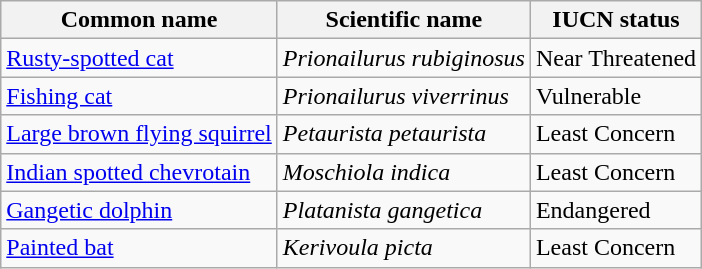<table class="wikitable sortable">
<tr>
<th>Common name</th>
<th>Scientific name</th>
<th>IUCN status</th>
</tr>
<tr>
<td><a href='#'>Rusty-spotted cat</a></td>
<td><em>Prionailurus rubiginosus</em></td>
<td>Near Threatened</td>
</tr>
<tr>
<td><a href='#'>Fishing cat</a></td>
<td><em>Prionailurus viverrinus</em></td>
<td>Vulnerable</td>
</tr>
<tr>
<td><a href='#'>Large brown flying squirrel</a></td>
<td><em>Petaurista petaurista</em></td>
<td>Least Concern</td>
</tr>
<tr>
<td><a href='#'>Indian spotted chevrotain</a></td>
<td><em>Moschiola indica</em></td>
<td>Least Concern</td>
</tr>
<tr>
<td><a href='#'>Gangetic dolphin</a></td>
<td><em>Platanista gangetica</em></td>
<td>Endangered</td>
</tr>
<tr>
<td><a href='#'>Painted bat</a></td>
<td><em>Kerivoula picta</em></td>
<td>Least Concern</td>
</tr>
</table>
